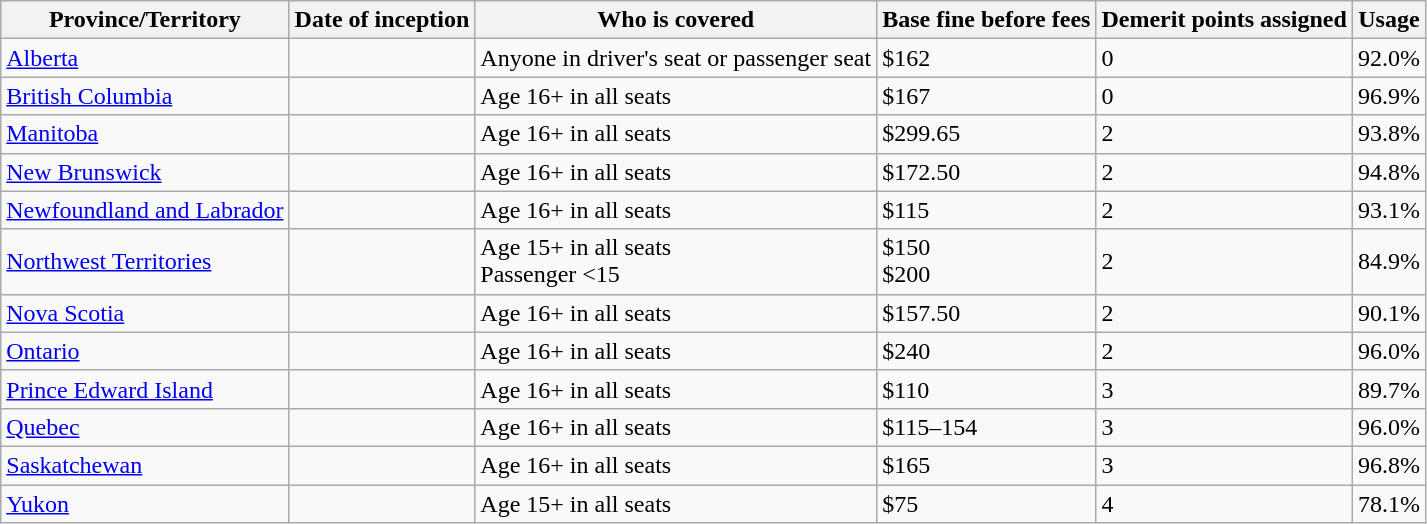<table class="wikitable sortable">
<tr>
<th>Province/Territory</th>
<th>Date of inception</th>
<th>Who is covered</th>
<th>Base fine before fees</th>
<th>Demerit points assigned</th>
<th>Usage</th>
</tr>
<tr>
<td> <a href='#'>Alberta</a></td>
<td></td>
<td>Anyone in driver's seat or passenger seat</td>
<td>$162</td>
<td>0</td>
<td>92.0%</td>
</tr>
<tr>
<td> <a href='#'>British Columbia</a></td>
<td></td>
<td>Age 16+ in all seats</td>
<td>$167</td>
<td>0</td>
<td>96.9%</td>
</tr>
<tr>
<td> <a href='#'>Manitoba</a></td>
<td></td>
<td>Age 16+ in all seats</td>
<td>$299.65</td>
<td>2</td>
<td>93.8%</td>
</tr>
<tr>
<td> <a href='#'>New Brunswick</a></td>
<td></td>
<td>Age 16+ in all seats</td>
<td>$172.50</td>
<td>2</td>
<td>94.8%</td>
</tr>
<tr>
<td> <a href='#'>Newfoundland and Labrador</a></td>
<td></td>
<td>Age 16+ in all seats</td>
<td>$115</td>
<td>2</td>
<td>93.1%</td>
</tr>
<tr>
<td> <a href='#'>Northwest Territories</a></td>
<td></td>
<td>Age 15+ in all seats<br>Passenger <15</td>
<td>$150<br>$200</td>
<td>2</td>
<td>84.9%</td>
</tr>
<tr>
<td> <a href='#'>Nova Scotia</a></td>
<td></td>
<td>Age 16+ in all seats</td>
<td>$157.50</td>
<td>2</td>
<td>90.1%</td>
</tr>
<tr>
<td> <a href='#'>Ontario</a></td>
<td></td>
<td>Age 16+ in all seats</td>
<td>$240</td>
<td>2</td>
<td>96.0%</td>
</tr>
<tr>
<td> <a href='#'>Prince Edward Island</a></td>
<td></td>
<td>Age 16+ in all seats</td>
<td>$110</td>
<td>3</td>
<td>89.7%</td>
</tr>
<tr>
<td> <a href='#'>Quebec</a></td>
<td></td>
<td>Age 16+ in all seats</td>
<td>$115–154</td>
<td>3</td>
<td>96.0%</td>
</tr>
<tr>
<td> <a href='#'>Saskatchewan</a></td>
<td></td>
<td>Age 16+ in all seats</td>
<td>$165</td>
<td>3</td>
<td>96.8%</td>
</tr>
<tr>
<td> <a href='#'>Yukon</a></td>
<td></td>
<td>Age 15+ in all seats</td>
<td>$75</td>
<td>4</td>
<td>78.1%</td>
</tr>
</table>
